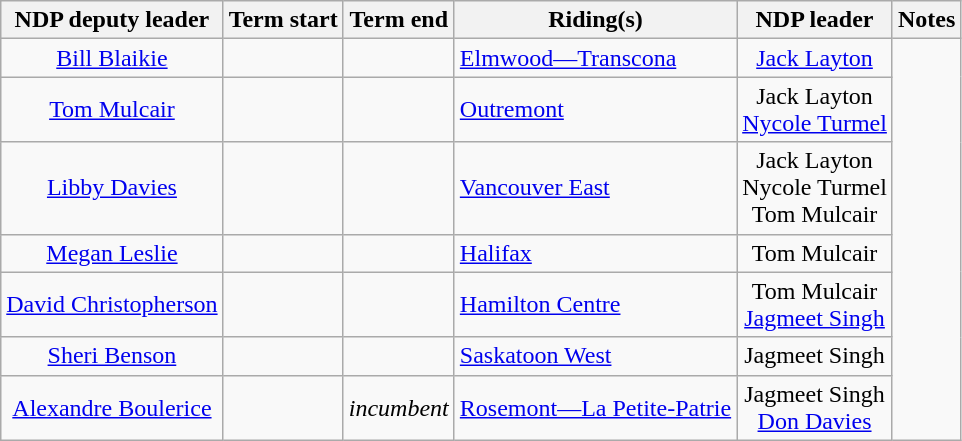<table class="wikitable" style="text-align:center">
<tr>
<th>NDP deputy leader</th>
<th>Term start</th>
<th>Term end</th>
<th>Riding(s)</th>
<th>NDP leader</th>
<th>Notes</th>
</tr>
<tr>
<td><a href='#'>Bill Blaikie</a></td>
<td></td>
<td></td>
<td style="text-align:left"><a href='#'>Elmwood—Transcona</a></td>
<td><a href='#'>Jack Layton</a></td>
</tr>
<tr>
<td><a href='#'>Tom Mulcair</a></td>
<td></td>
<td></td>
<td style="text-align:left"><a href='#'>Outremont</a></td>
<td>Jack Layton<br><a href='#'>Nycole Turmel</a></td>
</tr>
<tr>
<td><a href='#'>Libby Davies</a></td>
<td></td>
<td></td>
<td style="text-align:left"><a href='#'>Vancouver East</a></td>
<td>Jack Layton<br>Nycole Turmel<br>Tom Mulcair</td>
</tr>
<tr>
<td><a href='#'>Megan Leslie</a></td>
<td></td>
<td></td>
<td style="text-align:left"><a href='#'>Halifax</a></td>
<td>Tom Mulcair</td>
</tr>
<tr>
<td><a href='#'>David Christopherson</a></td>
<td></td>
<td></td>
<td style="text-align:left"><a href='#'>Hamilton Centre</a></td>
<td>Tom Mulcair<br><a href='#'>Jagmeet Singh</a></td>
</tr>
<tr>
<td><a href='#'>Sheri Benson</a></td>
<td></td>
<td></td>
<td style="text-align:left"><a href='#'>Saskatoon West</a></td>
<td>Jagmeet Singh</td>
</tr>
<tr>
<td><a href='#'>Alexandre Boulerice</a></td>
<td></td>
<td><em>incumbent</em></td>
<td style="text-align:left"><a href='#'>Rosemont—La Petite-Patrie</a></td>
<td>Jagmeet Singh<br><a href='#'>Don Davies</a></td>
</tr>
</table>
